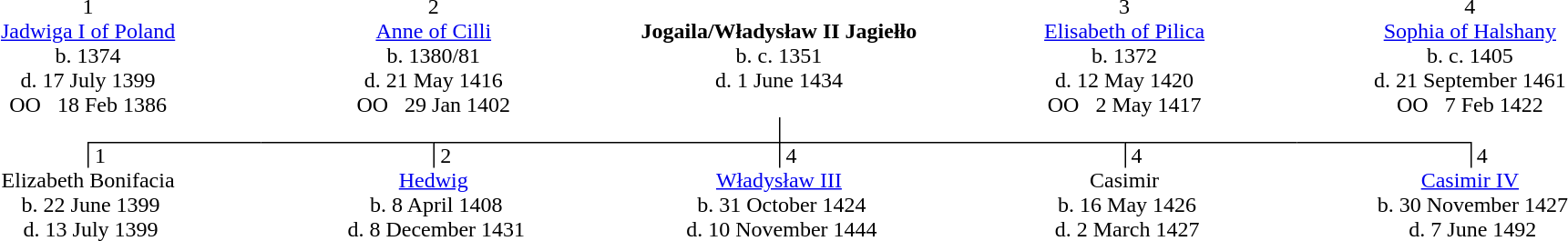<table style="width:100%; text-align:center; vertical-align:top;" cellspacing="0" cellpadding="0">
<tr style="vertical-align:top;">
<td colspan="2">1<br> <a href='#'>Jadwiga I of Poland</a><br>b. 1374 <br>d. 17 July 1399 <br><span>OO</span>   18 Feb 1386</td>
<td colspan="2">2<br> <a href='#'>Anne of Cilli</a><br>b. 1380/81 <br>d. 21 May 1416 <br><span>OO</span>   29 Jan 1402</td>
<td colspan="2" style="vertical-align:middle;"><strong>Jogaila/Władysław II Jagiełło</strong><br>b. c. 1351 <br>d. 1 June 1434</td>
<td colspan="2">3<br> <a href='#'>Elisabeth of Pilica</a><br>b. 1372 <br>d. 12 May 1420 <br><span>OO</span>   2 May 1417</td>
<td colspan="2">4<br> <a href='#'>Sophia of Halshany</a><br>b. c. 1405 <br>d. 21 September 1461 <br><span>OO</span>   7 Feb 1422</td>
</tr>
<tr>
<td style="width:10%;"> </td>
<td style="width:10%;"> </td>
<td style="width:10%;"> </td>
<td style="width:10%;"> </td>
<td style="width:10%;"> </td>
<td style="width:10%;border-left:1px solid black;"> </td>
<td style="width:10%;"> </td>
<td style="width:10%;"> </td>
<td style="width:10%;"> </td>
<td style="width:10%;"> </td>
</tr>
<tr style="text-align:left;">
<td style="width:10%;"> </td>
<td style="width:10%;border-left:1px solid black;border-top:1px solid black;"> 1</td>
<td style="width:10%;border-top:1px solid black;"> </td>
<td style="width:10%;border-left:1px solid black;border-top:1px solid black;"> 2</td>
<td style="width:10%;border-top:1px solid black;"> </td>
<td style="width:10%;border-left:1px solid black;border-top:1px solid black;"> 4</td>
<td style="width:10%;border-top:1px solid black;"> </td>
<td style="width:10%;border-left:1px solid black;border-top:1px solid black;"> 4</td>
<td style="width:10%;border-top:1px solid black;"> </td>
<td style="width:10%;border-left:1px solid black;"> 4</td>
</tr>
<tr style="vertical-align:top;">
<td colspan="2">Elizabeth Bonifacia<br> b. 22 June 1399 <br> d. 13 July 1399 <br> </td>
<td colspan="2"><a href='#'>Hedwig</a> <br> b. 8 April 1408 <br> d. 8 December 1431 <br> </td>
<td colspan="2"><a href='#'>Władysław III</a> <br> b. 31 October 1424 <br> d. 10 November 1444 <br> </td>
<td colspan="2">Casimir <br> b. 16 May 1426 <br> d. 2 March 1427 <br> </td>
<td colspan="2"><a href='#'>Casimir IV</a> <br> b. 30 November 1427 <br> d. 7 June 1492 <br> </td>
</tr>
<tr>
</tr>
</table>
